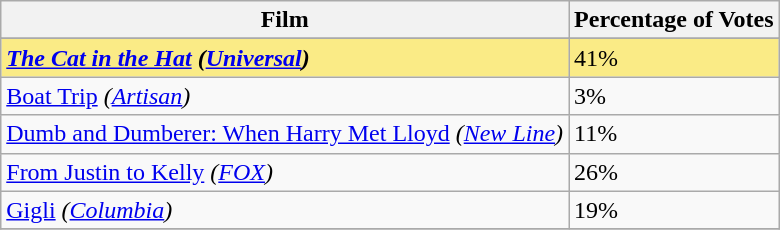<table class="wikitable sortable plainrowheaders" align="centre">
<tr>
<th>Film</th>
<th>Percentage of Votes</th>
</tr>
<tr>
</tr>
<tr style="background:#FAEB86;">
<td><strong><em><a href='#'>The Cat in the Hat</a><em> (<a href='#'>Universal</a>)<strong></td>
<td></strong>41%<strong></td>
</tr>
<tr>
<td></em><a href='#'>Boat Trip</a><em> (<a href='#'>Artisan</a>)</td>
<td>3%</td>
</tr>
<tr>
<td></em><a href='#'>Dumb and Dumberer: When Harry Met Lloyd</a><em> (<a href='#'>New Line</a>)</td>
<td>11%</td>
</tr>
<tr>
<td></em><a href='#'>From Justin to Kelly</a><em> (<a href='#'>FOX</a>)</td>
<td>26%</td>
</tr>
<tr>
<td></em><a href='#'>Gigli</a><em> (<a href='#'>Columbia</a>)</td>
<td>19%</td>
</tr>
<tr>
</tr>
</table>
